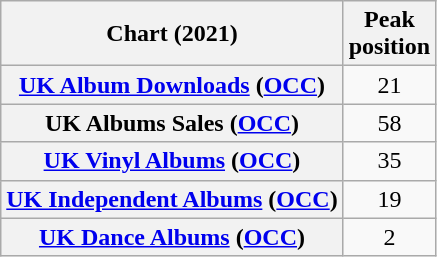<table class="wikitable sortable plainrowheaders" style="text-align:center">
<tr>
<th scope="col">Chart (2021)</th>
<th scope="col">Peak<br>position</th>
</tr>
<tr>
<th scope="row"><a href='#'>UK Album Downloads</a> (<a href='#'>OCC</a>)</th>
<td>21</td>
</tr>
<tr>
<th scope="row">UK Albums Sales (<a href='#'>OCC</a>)</th>
<td>58</td>
</tr>
<tr>
<th scope="row"><a href='#'>UK Vinyl Albums</a> (<a href='#'>OCC</a>)</th>
<td>35</td>
</tr>
<tr>
<th scope="row"><a href='#'>UK Independent Albums</a> (<a href='#'>OCC</a>)</th>
<td>19</td>
</tr>
<tr>
<th scope="row"><a href='#'>UK Dance Albums</a> (<a href='#'>OCC</a>)</th>
<td>2</td>
</tr>
</table>
